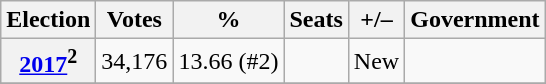<table class=wikitable>
<tr>
<th>Election</th>
<th>Votes</th>
<th>%</th>
<th>Seats</th>
<th>+/–</th>
<th>Government</th>
</tr>
<tr>
<th><a href='#'>2017</a><sup>2</sup></th>
<td>34,176</td>
<td>13.66 (#2)</td>
<td></td>
<td>New</td>
<td></td>
</tr>
<tr>
</tr>
</table>
